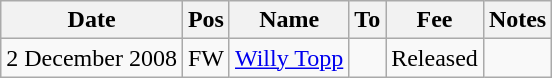<table class="wikitable">
<tr>
<th>Date</th>
<th>Pos</th>
<th>Name</th>
<th>To</th>
<th>Fee</th>
<th>Notes</th>
</tr>
<tr>
<td>2 December 2008</td>
<td>FW</td>
<td> <a href='#'>Willy Topp</a></td>
<td></td>
<td>Released</td>
<td></td>
</tr>
</table>
